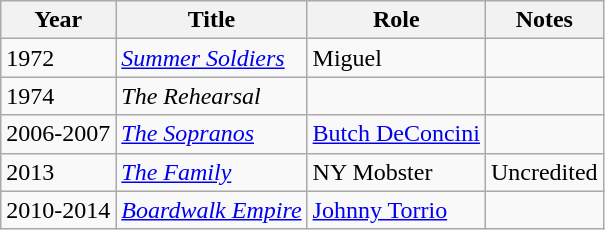<table class="wikitable">
<tr>
<th>Year</th>
<th>Title</th>
<th>Role</th>
<th>Notes</th>
</tr>
<tr>
<td>1972</td>
<td><em><a href='#'>Summer Soldiers</a></em></td>
<td>Miguel</td>
<td></td>
</tr>
<tr>
<td>1974</td>
<td><em>The Rehearsal</em></td>
<td></td>
<td></td>
</tr>
<tr>
<td>2006-2007</td>
<td><em><a href='#'>The Sopranos</a></em></td>
<td><a href='#'>Butch DeConcini</a></td>
<td></td>
</tr>
<tr>
<td>2013</td>
<td><em><a href='#'>The Family</a></em></td>
<td>NY Mobster</td>
<td>Uncredited</td>
</tr>
<tr>
<td>2010-2014</td>
<td><em><a href='#'>Boardwalk Empire</a></em></td>
<td><a href='#'>Johnny Torrio</a></td>
<td></td>
</tr>
</table>
